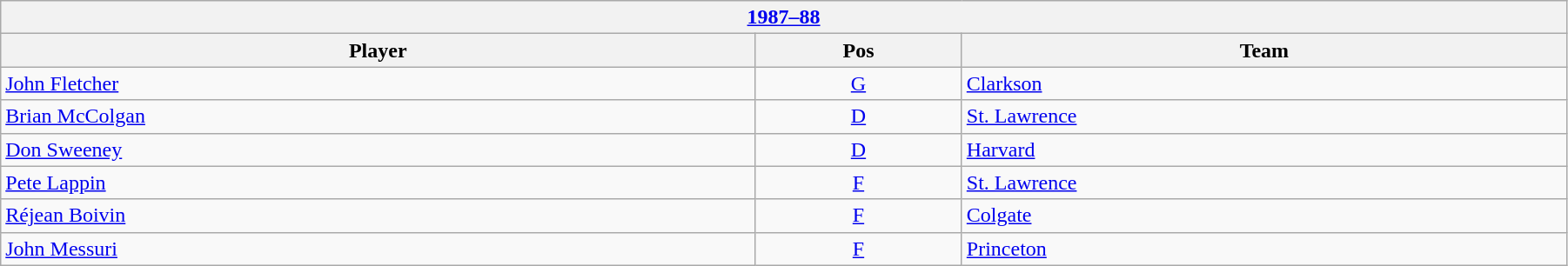<table class="wikitable" width=95%>
<tr>
<th colspan=3><a href='#'>1987–88</a></th>
</tr>
<tr>
<th>Player</th>
<th>Pos</th>
<th>Team</th>
</tr>
<tr>
<td><a href='#'>John Fletcher</a></td>
<td align=center><a href='#'>G</a></td>
<td><a href='#'>Clarkson</a></td>
</tr>
<tr>
<td><a href='#'>Brian McColgan</a></td>
<td align=center><a href='#'>D</a></td>
<td><a href='#'>St. Lawrence</a></td>
</tr>
<tr>
<td><a href='#'>Don Sweeney</a></td>
<td align=center><a href='#'>D</a></td>
<td><a href='#'>Harvard</a></td>
</tr>
<tr>
<td><a href='#'>Pete Lappin</a></td>
<td align=center><a href='#'>F</a></td>
<td><a href='#'>St. Lawrence</a></td>
</tr>
<tr>
<td><a href='#'>Réjean Boivin</a></td>
<td align=center><a href='#'>F</a></td>
<td><a href='#'>Colgate</a></td>
</tr>
<tr>
<td><a href='#'>John Messuri</a></td>
<td align=center><a href='#'>F</a></td>
<td><a href='#'>Princeton</a></td>
</tr>
</table>
